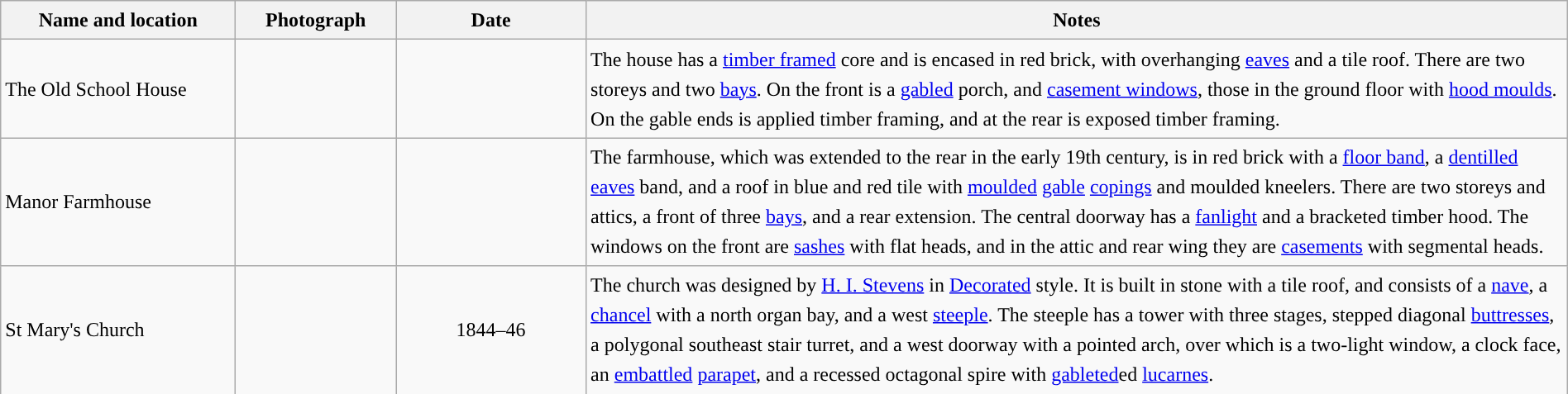<table class="wikitable sortable plainrowheaders" style="width:100%;border:0px;text-align:left;line-height:150%;">
<tr>
<th scope="col"  style="width:150px">Name and location</th>
<th scope="col"  style="width:100px" class="unsortable">Photograph</th>
<th scope="col"  style="width:120px">Date</th>
<th scope="col"  style="width:650px" class="unsortable">Notes</th>
</tr>
<tr>
<td>The Old School House<br><small></small></td>
<td></td>
<td align="center"></td>
<td>The house has a <a href='#'>timber framed</a> core and is encased in red brick, with overhanging <a href='#'>eaves</a> and a tile roof.  There are two storeys and two <a href='#'>bays</a>.  On the front is a <a href='#'>gabled</a> porch, and <a href='#'>casement windows</a>, those in the ground floor with <a href='#'>hood moulds</a>.  On the gable ends is applied timber framing, and at the rear is exposed timber framing.</td>
</tr>
<tr>
<td>Manor Farmhouse<br><small></small></td>
<td></td>
<td align="center"></td>
<td>The farmhouse, which was extended to the rear in the early 19th century, is in red brick with a <a href='#'>floor band</a>, a <a href='#'>dentilled</a> <a href='#'>eaves</a> band, and a roof in blue and red tile with <a href='#'>moulded</a> <a href='#'>gable</a> <a href='#'>copings</a> and moulded kneelers.  There are two storeys and attics, a front of three <a href='#'>bays</a>, and a rear extension.  The central doorway has a <a href='#'>fanlight</a> and a bracketed timber hood.  The windows on the front are <a href='#'>sashes</a> with flat heads, and in the attic and rear wing they are <a href='#'>casements</a> with segmental heads.</td>
</tr>
<tr>
<td>St Mary's Church<br><small></small></td>
<td></td>
<td align="center">1844–46</td>
<td>The church was designed by <a href='#'>H. I. Stevens</a> in <a href='#'>Decorated</a> style.  It is built in stone with a tile roof, and consists of a <a href='#'>nave</a>, a <a href='#'>chancel</a> with a north organ bay, and a west <a href='#'>steeple</a>.  The steeple has a tower with three stages, stepped diagonal <a href='#'>buttresses</a>, a polygonal southeast stair turret, and a west doorway with a pointed arch, over which is a two-light window, a clock face, an <a href='#'>embattled</a> <a href='#'>parapet</a>, and a recessed octagonal spire with <a href='#'>gableted</a>ed <a href='#'>lucarnes</a>.</td>
</tr>
<tr>
</tr>
</table>
